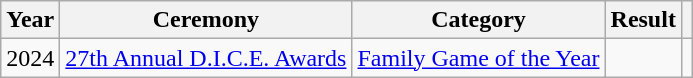<table class="wikitable plainrowheaders sortable" width="auto">
<tr>
<th scope="col">Year</th>
<th scope="col">Ceremony</th>
<th scope="col">Category</th>
<th scope="col">Result</th>
<th scope="col" class="unsortable"></th>
</tr>
<tr>
<td style="text-align:center;">2024</td>
<td><a href='#'>27th Annual D.I.C.E. Awards</a></td>
<td><a href='#'>Family Game of the Year</a></td>
<td></td>
<td style="text-align:center;"></td>
</tr>
</table>
